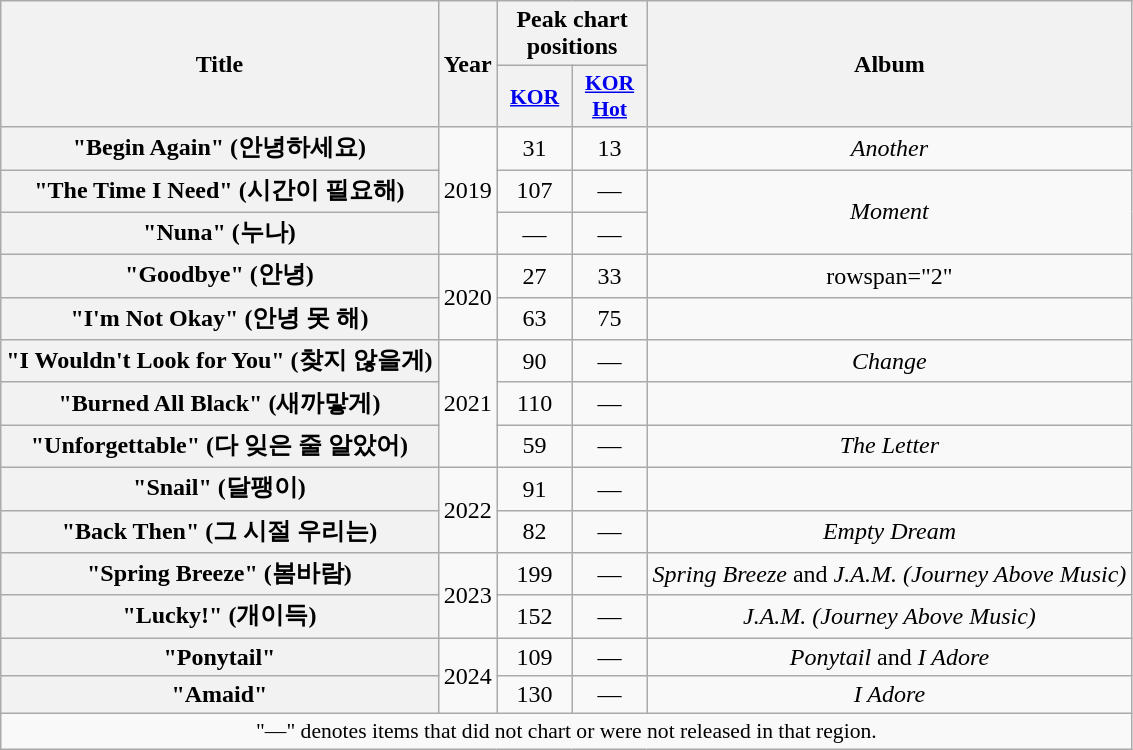<table class="wikitable plainrowheaders" style="text-align:center;">
<tr>
<th scope="col" rowspan="2">Title</th>
<th scope="col" rowspan="2">Year</th>
<th scope="col" colspan="2">Peak chart positions</th>
<th scope="col" rowspan="2">Album</th>
</tr>
<tr>
<th scope="col" style="width:3em;font-size:90%;"><a href='#'>KOR</a><br></th>
<th scope="col" style="width:3em;font-size:90%;"><a href='#'>KOR<br>Hot</a><br></th>
</tr>
<tr>
<th scope="row">"Begin Again" (안녕하세요)</th>
<td rowspan="3">2019</td>
<td>31</td>
<td>13</td>
<td><em>Another</em></td>
</tr>
<tr>
<th scope="row">"The Time I Need" (시간이 필요해)</th>
<td>107</td>
<td>—</td>
<td rowspan="2"><em>Moment</em></td>
</tr>
<tr>
<th scope="row">"Nuna" (누나)</th>
<td>—</td>
<td>—</td>
</tr>
<tr>
<th scope="row">"Goodbye" (안녕)</th>
<td rowspan="2">2020</td>
<td>27</td>
<td>33</td>
<td>rowspan="2" </td>
</tr>
<tr>
<th scope="row">"I'm Not Okay" (안녕 못 해)</th>
<td>63</td>
<td>75</td>
</tr>
<tr>
<th scope="row">"I Wouldn't Look for You" (찾지 않을게)</th>
<td rowspan="3">2021</td>
<td>90</td>
<td>—</td>
<td><em>Change</em></td>
</tr>
<tr>
<th scope="row">"Burned All Black" (새까맣게)</th>
<td>110</td>
<td>—</td>
<td></td>
</tr>
<tr>
<th scope="row">"Unforgettable" (다 잊은 줄 알았어)</th>
<td>59</td>
<td>—</td>
<td><em>The Letter</em></td>
</tr>
<tr>
<th scope="row">"Snail" (달팽이)</th>
<td rowspan="2">2022</td>
<td>91</td>
<td>—</td>
<td></td>
</tr>
<tr>
<th scope="row">"Back Then" (그 시절 우리는)</th>
<td>82</td>
<td>—</td>
<td><em>Empty Dream</em></td>
</tr>
<tr>
<th scope="row">"Spring Breeze" (봄바람)</th>
<td rowspan="2">2023</td>
<td>199</td>
<td>—</td>
<td><em>Spring Breeze</em> and <em>J.A.M. (Journey Above Music)</em></td>
</tr>
<tr>
<th scope="row">"Lucky!" (개이득)<br></th>
<td>152</td>
<td>—</td>
<td><em>J.A.M. (Journey Above Music)</em></td>
</tr>
<tr>
<th scope="row">"Ponytail"</th>
<td rowspan="2">2024</td>
<td>109</td>
<td>—</td>
<td><em>Ponytail</em> and <em>I Adore</em></td>
</tr>
<tr>
<th scope="row">"Amaid"<br></th>
<td>130</td>
<td>—</td>
<td><em>I Adore</em></td>
</tr>
<tr>
<td colspan="5" style="font-size:90%;">"—" denotes items that did not chart or were not released in that region.</td>
</tr>
</table>
